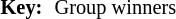<table style="font-size: 85%;">
<tr>
<td height=5></td>
</tr>
<tr>
<td><strong>Key:</strong></td>
<td></td>
<td>Group winners</td>
</tr>
</table>
